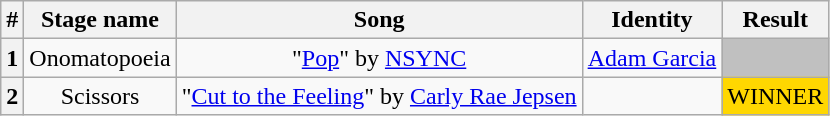<table class="wikitable plainrowheaders" style="text-align: center;">
<tr>
<th>#</th>
<th>Stage name</th>
<th>Song</th>
<th>Identity</th>
<th>Result</th>
</tr>
<tr>
<th>1</th>
<td>Onomatopoeia</td>
<td>"<a href='#'>Pop</a>" by <a href='#'>NSYNC</a></td>
<td><a href='#'>Adam Garcia</a></td>
<td bgcolor=silver></td>
</tr>
<tr>
<th>2</th>
<td>Scissors</td>
<td>"<a href='#'>Cut to the Feeling</a>" by <a href='#'>Carly Rae Jepsen</a></td>
<td></td>
<td bgcolor=gold>WINNER</td>
</tr>
</table>
